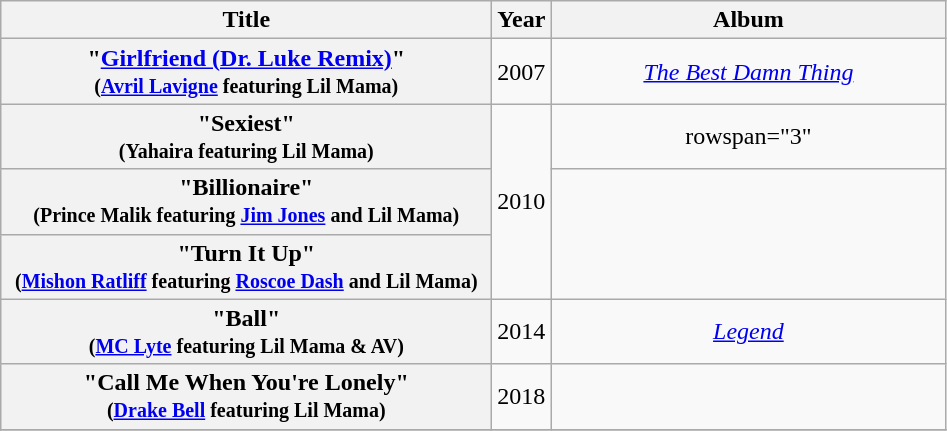<table class="wikitable plainrowheaders" style="text-align:center;">
<tr>
<th scope="col" style="width:20em;">Title</th>
<th scope="col">Year</th>
<th scope="col" style="width:16em;">Album</th>
</tr>
<tr>
<th scope="row">"<a href='#'>Girlfriend (Dr. Luke Remix)</a>" <br><small>(<a href='#'>Avril Lavigne</a> featuring Lil Mama)</small></th>
<td>2007</td>
<td><em><a href='#'>The Best Damn Thing</a></em></td>
</tr>
<tr>
<th scope="row">"Sexiest" <br><small>(Yahaira featuring Lil Mama)</small></th>
<td rowspan="3">2010</td>
<td>rowspan="3" </td>
</tr>
<tr>
<th scope="row">"Billionaire" <br><small>(Prince Malik featuring <a href='#'>Jim Jones</a> and Lil Mama)</small></th>
</tr>
<tr>
<th scope="row">"Turn It Up" <br><small>(<a href='#'>Mishon Ratliff</a> featuring <a href='#'>Roscoe Dash</a> and Lil Mama)</small></th>
</tr>
<tr>
<th scope="row">"Ball" <br><small>(<a href='#'>MC Lyte</a> featuring Lil Mama & AV)</small></th>
<td>2014</td>
<td><em><a href='#'>Legend</a></em></td>
</tr>
<tr>
<th scope="row">"Call Me When You're Lonely" <br><small>(<a href='#'>Drake Bell</a> featuring Lil Mama)</small></th>
<td>2018</td>
<td></td>
</tr>
<tr>
</tr>
</table>
